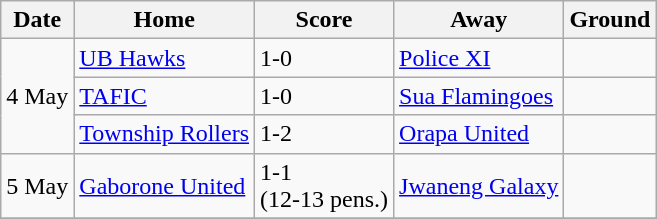<table class="wikitable sortable">
<tr>
<th>Date</th>
<th>Home</th>
<th>Score</th>
<th>Away</th>
<th>Ground</th>
</tr>
<tr>
<td rowspan="3">4 May</td>
<td><a href='#'>UB Hawks</a></td>
<td>1-0</td>
<td><a href='#'>Police XI</a></td>
<td></td>
</tr>
<tr>
<td><a href='#'>TAFIC</a></td>
<td>1-0</td>
<td><a href='#'>Sua Flamingoes</a></td>
<td></td>
</tr>
<tr>
<td><a href='#'>Township Rollers</a></td>
<td>1-2</td>
<td><a href='#'>Orapa United</a></td>
<td></td>
</tr>
<tr>
<td>5 May</td>
<td><a href='#'>Gaborone United</a></td>
<td>1-1<br>(12-13 pens.)</td>
<td><a href='#'>Jwaneng Galaxy</a></td>
<td></td>
</tr>
<tr>
</tr>
</table>
